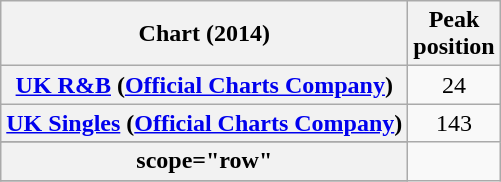<table class="wikitable sortable plainrowheaders">
<tr>
<th scope="col">Chart (2014)</th>
<th scope="col">Peak<br>position</th>
</tr>
<tr>
<th scope="row"><a href='#'>UK R&B</a> (<a href='#'>Official Charts Company</a>)</th>
<td style="text-align:center;">24</td>
</tr>
<tr>
<th scope="row"><a href='#'>UK Singles</a> (<a href='#'>Official Charts Company</a>)</th>
<td style="text-align:center;">143</td>
</tr>
<tr>
</tr>
<tr>
<th>scope="row"</th>
</tr>
<tr>
</tr>
</table>
